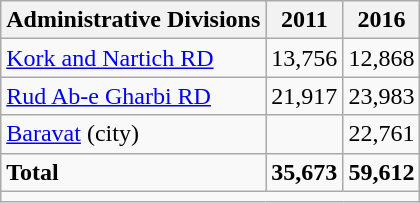<table class="wikitable">
<tr>
<th>Administrative Divisions</th>
<th>2011</th>
<th>2016</th>
</tr>
<tr>
<td><a href='#'>Kork and Nartich RD</a></td>
<td style="text-align: right;">13,756</td>
<td style="text-align: right;">12,868</td>
</tr>
<tr>
<td><a href='#'>Rud Ab-e Gharbi RD</a></td>
<td style="text-align: right;">21,917</td>
<td style="text-align: right;">23,983</td>
</tr>
<tr>
<td><a href='#'>Baravat</a> (city)</td>
<td style="text-align: right;"></td>
<td style="text-align: right;">22,761</td>
</tr>
<tr>
<td><strong>Total</strong></td>
<td style="text-align: right;"><strong>35,673</strong></td>
<td style="text-align: right;"><strong>59,612</strong></td>
</tr>
<tr>
<td colspan=3></td>
</tr>
</table>
